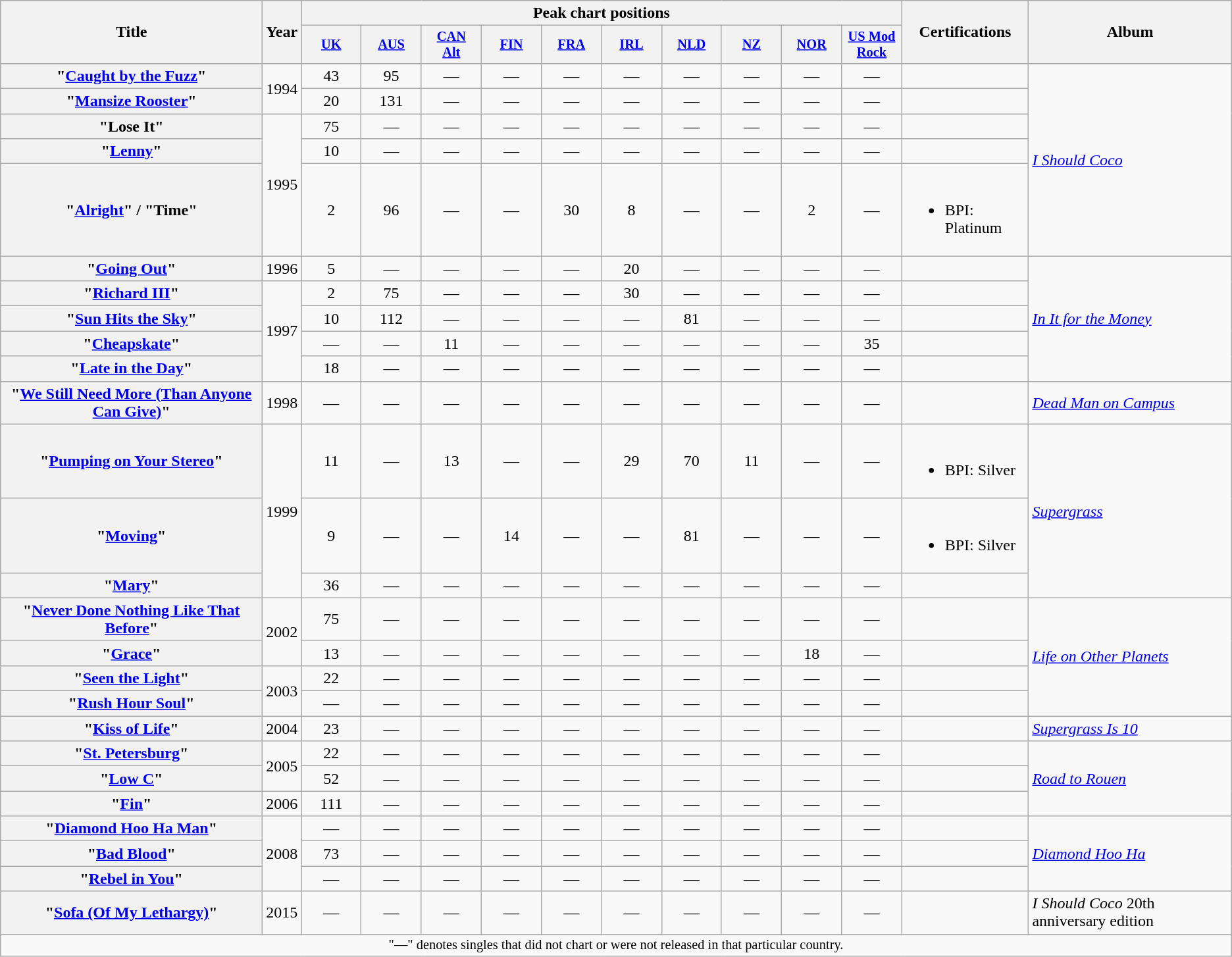<table class="wikitable plainrowheaders">
<tr>
<th scope="col" rowspan="2">Title</th>
<th scope="col" rowspan="2">Year</th>
<th scope="col" colspan="10">Peak chart positions</th>
<th scope="col" rowspan="2">Certifications</th>
<th scope="col" rowspan="2">Album</th>
</tr>
<tr>
<th scope="col" style="width:4em;font-size:85%"><a href='#'>UK</a><br></th>
<th scope="col" style="width:4em;font-size:85%"><a href='#'>AUS</a><br></th>
<th scope="col" style="width:4em;font-size:85%"><a href='#'>CAN<br>Alt</a><br></th>
<th scope="col" style="width:4em;font-size:85%"><a href='#'>FIN</a><br></th>
<th scope="col" style="width:4em;font-size:85%"><a href='#'>FRA</a><br></th>
<th scope="col" style="width:4em;font-size:85%"><a href='#'>IRL</a><br></th>
<th scope="col" style="width:4em;font-size:85%"><a href='#'>NLD</a><br></th>
<th scope="col" style="width:4em;font-size:85%"><a href='#'>NZ</a><br></th>
<th scope="col" style="width:4em;font-size:85%"><a href='#'>NOR</a><br></th>
<th scope="col" style="width:4em;font-size:85%"><a href='#'>US Mod Rock</a><br></th>
</tr>
<tr>
<th scope="row">"<a href='#'>Caught by the Fuzz</a>"</th>
<td rowspan="2">1994</td>
<td align="center">43</td>
<td align="center">95</td>
<td align="center">—</td>
<td align="center">—</td>
<td align="center">—</td>
<td align="center">—</td>
<td align="center">—</td>
<td align="center">—</td>
<td align="center">—</td>
<td align="center">—</td>
<td></td>
<td rowspan="5"><em><a href='#'>I Should Coco</a></em></td>
</tr>
<tr>
<th scope="row">"<a href='#'>Mansize Rooster</a>"</th>
<td align="center">20</td>
<td align="center">131</td>
<td align="center">—</td>
<td align="center">—</td>
<td align="center">—</td>
<td align="center">—</td>
<td align="center">—</td>
<td align="center">—</td>
<td align="center">—</td>
<td align="center">—</td>
<td></td>
</tr>
<tr>
<th scope="row">"Lose It"</th>
<td rowspan="3">1995</td>
<td align="center">75</td>
<td align="center">—</td>
<td align="center">—</td>
<td align="center">—</td>
<td align="center">—</td>
<td align="center">—</td>
<td align="center">—</td>
<td align="center">—</td>
<td align="center">—</td>
<td align="center">—</td>
<td></td>
</tr>
<tr>
<th scope="row">"<a href='#'>Lenny</a>"</th>
<td align="center">10</td>
<td align="center">—</td>
<td align="center">—</td>
<td align="center">—</td>
<td align="center">—</td>
<td align="center">—</td>
<td align="center">—</td>
<td align="center">—</td>
<td align="center">—</td>
<td align="center">—</td>
<td></td>
</tr>
<tr>
<th scope="row">"<a href='#'>Alright</a>" / "Time"</th>
<td align="center">2</td>
<td align="center">96</td>
<td align="center">—</td>
<td align="center">—</td>
<td align="center">30</td>
<td align="center">8</td>
<td align="center">—</td>
<td align="center">—</td>
<td align="center">2</td>
<td align="center">—</td>
<td><br><ul><li>BPI: Platinum</li></ul></td>
</tr>
<tr>
<th scope="row">"<a href='#'>Going Out</a>"</th>
<td>1996</td>
<td align="center">5</td>
<td align="center">—</td>
<td align="center">—</td>
<td align="center">—</td>
<td align="center">—</td>
<td align="center">20</td>
<td align="center">—</td>
<td align="center">—</td>
<td align="center">—</td>
<td align="center">—</td>
<td></td>
<td rowspan="5"><em><a href='#'>In It for the Money</a></em></td>
</tr>
<tr>
<th scope="row">"<a href='#'>Richard III</a>"</th>
<td rowspan="4">1997</td>
<td align="center">2</td>
<td align="center">75</td>
<td align="center">—</td>
<td align="center">—</td>
<td align="center">—</td>
<td align="center">30</td>
<td align="center">—</td>
<td align="center">—</td>
<td align="center">—</td>
<td align="center">—</td>
<td></td>
</tr>
<tr>
<th scope="row">"<a href='#'>Sun Hits the Sky</a>"</th>
<td align="center">10</td>
<td align="center">112</td>
<td align="center">—</td>
<td align="center">—</td>
<td align="center">—</td>
<td align="center">—</td>
<td align="center">81</td>
<td align="center">—</td>
<td align="center">—</td>
<td align="center">—</td>
<td></td>
</tr>
<tr>
<th scope="row">"<a href='#'>Cheapskate</a>"</th>
<td align="center">—</td>
<td align="center">—</td>
<td align="center">11</td>
<td align="center">—</td>
<td align="center">—</td>
<td align="center">—</td>
<td align="center">—</td>
<td align="center">—</td>
<td align="center">—</td>
<td align="center">35</td>
<td></td>
</tr>
<tr>
<th scope="row">"<a href='#'>Late in the Day</a>"</th>
<td align="center">18</td>
<td align="center">—</td>
<td align="center">—</td>
<td align="center">—</td>
<td align="center">—</td>
<td align="center">—</td>
<td align="center">—</td>
<td align="center">—</td>
<td align="center">—</td>
<td align="center">—</td>
<td></td>
</tr>
<tr>
<th scope="row">"<a href='#'>We Still Need More (Than Anyone Can Give)</a>"</th>
<td>1998</td>
<td align="center">—</td>
<td align="center">—</td>
<td align="center">—</td>
<td align="center">—</td>
<td align="center">—</td>
<td align="center">—</td>
<td align="center">—</td>
<td align="center">—</td>
<td align="center">—</td>
<td align="center">—</td>
<td></td>
<td><em><a href='#'>Dead Man on Campus</a></em></td>
</tr>
<tr>
<th scope="row">"<a href='#'>Pumping on Your Stereo</a>"</th>
<td rowspan="3">1999</td>
<td align="center">11</td>
<td align="center">—</td>
<td align="center">13</td>
<td align="center">—</td>
<td align="center">—</td>
<td align="center">29</td>
<td align="center">70</td>
<td align="center">11</td>
<td align="center">—</td>
<td align="center">—</td>
<td><br><ul><li>BPI: Silver</li></ul></td>
<td rowspan="3"><em><a href='#'>Supergrass</a></em></td>
</tr>
<tr>
<th scope="row">"<a href='#'>Moving</a>"</th>
<td align="center">9</td>
<td align="center">—</td>
<td align="center">—</td>
<td align="center">14</td>
<td align="center">—</td>
<td align="center">—</td>
<td align="center">81</td>
<td align="center">—</td>
<td align="center">—</td>
<td align="center">—</td>
<td><br><ul><li>BPI: Silver</li></ul></td>
</tr>
<tr>
<th scope="row">"<a href='#'>Mary</a>"</th>
<td align="center">36</td>
<td align="center">—</td>
<td align="center">—</td>
<td align="center">—</td>
<td align="center">—</td>
<td align="center">—</td>
<td align="center">—</td>
<td align="center">—</td>
<td align="center">—</td>
<td align="center">—</td>
<td></td>
</tr>
<tr>
<th scope="row">"<a href='#'>Never Done Nothing Like That Before</a>"</th>
<td rowspan="2">2002</td>
<td align="center">75</td>
<td align="center">—</td>
<td align="center">—</td>
<td align="center">—</td>
<td align="center">—</td>
<td align="center">—</td>
<td align="center">—</td>
<td align="center">—</td>
<td align="center">—</td>
<td align="center">—</td>
<td></td>
<td rowspan="4"><em><a href='#'>Life on Other Planets</a></em></td>
</tr>
<tr>
<th scope="row">"<a href='#'>Grace</a>"</th>
<td align="center">13</td>
<td align="center">—</td>
<td align="center">—</td>
<td align="center">—</td>
<td align="center">—</td>
<td align="center">—</td>
<td align="center">—</td>
<td align="center">—</td>
<td align="center">18</td>
<td align="center">—</td>
<td></td>
</tr>
<tr>
<th scope="row">"<a href='#'>Seen the Light</a>"</th>
<td rowspan="2">2003</td>
<td align="center">22</td>
<td align="center">—</td>
<td align="center">—</td>
<td align="center">—</td>
<td align="center">—</td>
<td align="center">—</td>
<td align="center">—</td>
<td align="center">—</td>
<td align="center">—</td>
<td align="center">—</td>
<td></td>
</tr>
<tr>
<th scope="row">"<a href='#'>Rush Hour Soul</a>"</th>
<td align="center">—</td>
<td align="center">—</td>
<td align="center">—</td>
<td align="center">—</td>
<td align="center">—</td>
<td align="center">—</td>
<td align="center">—</td>
<td align="center">—</td>
<td align="center">—</td>
<td align="center">—</td>
<td></td>
</tr>
<tr>
<th scope="row">"<a href='#'>Kiss of Life</a>"</th>
<td>2004</td>
<td align="center">23</td>
<td align="center">—</td>
<td align="center">—</td>
<td align="center">—</td>
<td align="center">—</td>
<td align="center">—</td>
<td align="center">—</td>
<td align="center">—</td>
<td align="center">—</td>
<td align="center">—</td>
<td align="center"></td>
<td><em><a href='#'>Supergrass Is 10</a></em></td>
</tr>
<tr>
<th scope="row">"<a href='#'>St. Petersburg</a>"</th>
<td rowspan="2">2005</td>
<td align="center">22</td>
<td align="center">—</td>
<td align="center">—</td>
<td align="center">—</td>
<td align="center">—</td>
<td align="center">—</td>
<td align="center">—</td>
<td align="center">—</td>
<td align="center">—</td>
<td align="center">—</td>
<td align="center"></td>
<td rowspan="3"><em><a href='#'>Road to Rouen</a></em></td>
</tr>
<tr>
<th scope="row">"<a href='#'>Low C</a>"</th>
<td align="center">52</td>
<td align="center">—</td>
<td align="center">—</td>
<td align="center">—</td>
<td align="center">—</td>
<td align="center">—</td>
<td align="center">—</td>
<td align="center">—</td>
<td align="center">—</td>
<td align="center">—</td>
<td align="center"></td>
</tr>
<tr>
<th scope="row">"<a href='#'>Fin</a>"</th>
<td>2006</td>
<td align="center">111</td>
<td align="center">—</td>
<td align="center">—</td>
<td align="center">—</td>
<td align="center">—</td>
<td align="center">—</td>
<td align="center">—</td>
<td align="center">—</td>
<td align="center">—</td>
<td align="center">—</td>
<td align="center"></td>
</tr>
<tr>
<th scope="row">"<a href='#'>Diamond Hoo Ha Man</a>"</th>
<td rowspan="3">2008</td>
<td align="center">—</td>
<td align="center">—</td>
<td align="center">—</td>
<td align="center">—</td>
<td align="center">—</td>
<td align="center">—</td>
<td align="center">—</td>
<td align="center">—</td>
<td align="center">—</td>
<td align="center">—</td>
<td align="center"></td>
<td rowspan="3"><em><a href='#'>Diamond Hoo Ha</a></em></td>
</tr>
<tr>
<th scope="row">"<a href='#'>Bad Blood</a>"</th>
<td align="center">73</td>
<td align="center">—</td>
<td align="center">—</td>
<td align="center">—</td>
<td align="center">—</td>
<td align="center">—</td>
<td align="center">—</td>
<td align="center">—</td>
<td align="center">—</td>
<td align="center">—</td>
<td align="center"></td>
</tr>
<tr>
<th scope="row">"<a href='#'>Rebel in You</a>"</th>
<td align="center">—</td>
<td align="center">—</td>
<td align="center">—</td>
<td align="center">—</td>
<td align="center">—</td>
<td align="center">—</td>
<td align="center">—</td>
<td align="center">—</td>
<td align="center">—</td>
<td align="center">—</td>
<td align="center"></td>
</tr>
<tr>
<th scope="row">"<a href='#'>Sofa (Of My Lethargy)</a>"</th>
<td>2015</td>
<td align="center">—</td>
<td align="center">—</td>
<td align="center">—</td>
<td align="center">—</td>
<td align="center">—</td>
<td align="center">—</td>
<td align="center">—</td>
<td align="center">—</td>
<td align="center">—</td>
<td align="center">—</td>
<td align="center"></td>
<td><em>I Should Coco</em> 20th anniversary edition</td>
</tr>
<tr>
<td colspan="14" align="center" style="font-size: 85%">"—" denotes singles that did not chart or were not released in that particular country.</td>
</tr>
</table>
